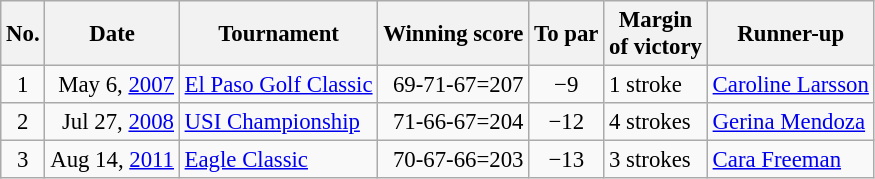<table class="wikitable" style="font-size:95%;">
<tr>
<th>No.</th>
<th>Date</th>
<th>Tournament</th>
<th>Winning score</th>
<th>To par</th>
<th>Margin<br>of victory</th>
<th>Runner-up</th>
</tr>
<tr>
<td align=center>1</td>
<td align=right>May 6, <a href='#'>2007</a></td>
<td><a href='#'>El Paso Golf Classic</a></td>
<td align=right>69-71-67=207</td>
<td align=center>−9</td>
<td>1 stroke</td>
<td> <a href='#'>Caroline Larsson</a></td>
</tr>
<tr>
<td align=center>2</td>
<td align=right>Jul 27, <a href='#'>2008</a></td>
<td><a href='#'>USI Championship</a></td>
<td align=right>71-66-67=204</td>
<td align=center>−12</td>
<td>4 strokes</td>
<td> <a href='#'>Gerina Mendoza</a></td>
</tr>
<tr>
<td align=center>3</td>
<td align=right>Aug 14, <a href='#'>2011</a></td>
<td><a href='#'>Eagle Classic</a></td>
<td align=right>70-67-66=203</td>
<td align=center>−13</td>
<td>3 strokes</td>
<td> <a href='#'>Cara Freeman</a></td>
</tr>
</table>
